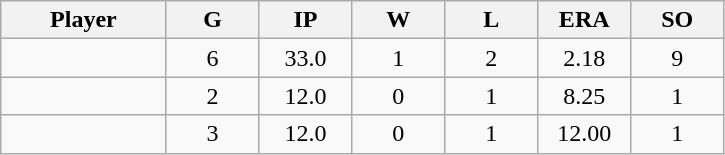<table class="wikitable sortable">
<tr>
<th bgcolor="#DDDDFF" width="16%">Player</th>
<th bgcolor="#DDDDFF" width="9%">G</th>
<th bgcolor="#DDDDFF" width="9%">IP</th>
<th bgcolor="#DDDDFF" width="9%">W</th>
<th bgcolor="#DDDDFF" width="9%">L</th>
<th bgcolor="#DDDDFF" width="9%">ERA</th>
<th bgcolor="#DDDDFF" width="9%">SO</th>
</tr>
<tr align="center">
<td></td>
<td>6</td>
<td>33.0</td>
<td>1</td>
<td>2</td>
<td>2.18</td>
<td>9</td>
</tr>
<tr align="center">
<td></td>
<td>2</td>
<td>12.0</td>
<td>0</td>
<td>1</td>
<td>8.25</td>
<td>1</td>
</tr>
<tr align="center">
<td></td>
<td>3</td>
<td>12.0</td>
<td>0</td>
<td>1</td>
<td>12.00</td>
<td>1</td>
</tr>
</table>
